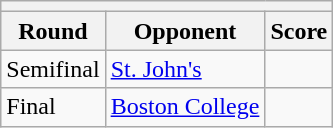<table class="wikitable">
<tr>
<th colspan=3 style =><strong><a href='#'></a></strong> </th>
</tr>
<tr>
<th style = >Round</th>
<th style = >Opponent</th>
<th style = >Score</th>
</tr>
<tr>
<td>Semifinal</td>
<td><a href='#'>St. John's</a></td>
<td></td>
</tr>
<tr>
<td>Final</td>
<td><a href='#'>Boston College</a></td>
<td></td>
</tr>
</table>
